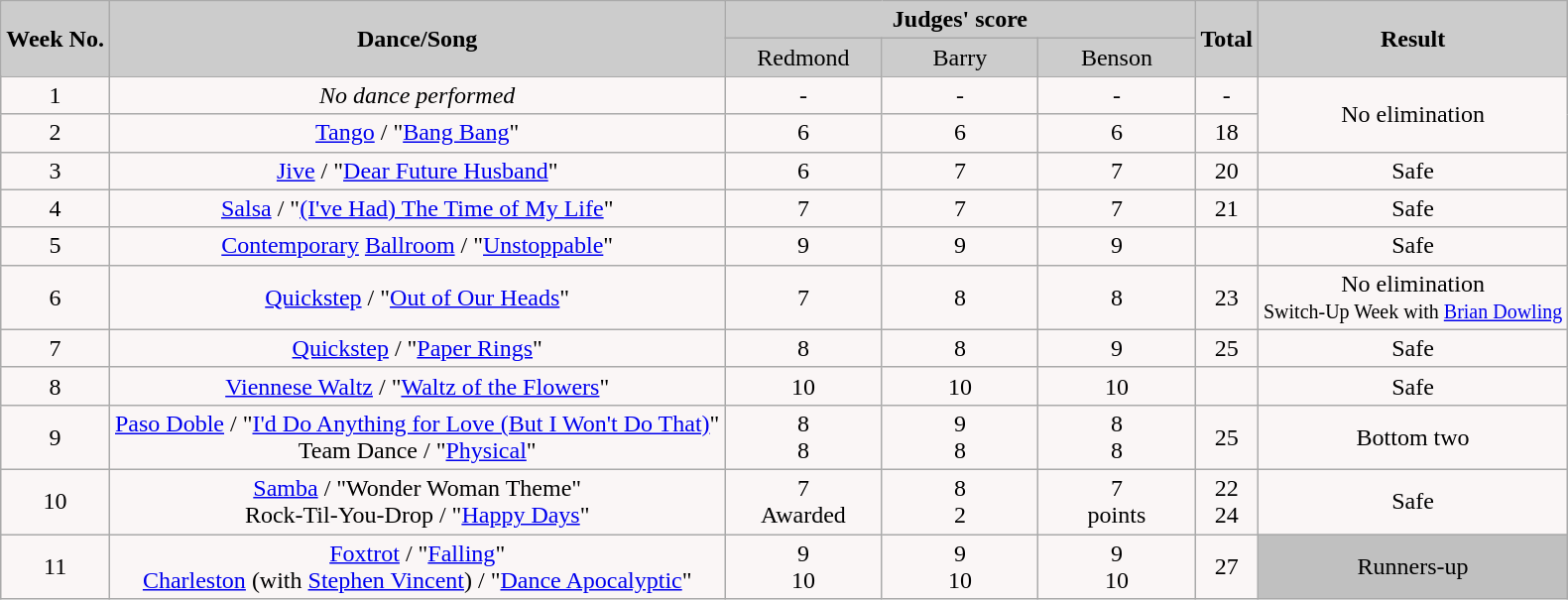<table class="wikitable collapsible">
<tr>
<th rowspan="2" style="background:#ccc; text-align:Center;"><strong>Week No.</strong></th>
<th rowspan="2" style="background:#ccc; text-align:Center;"><strong>Dance/Song</strong></th>
<th colspan="3" style="background:#ccc; text-align:Center;"><strong>Judges' score</strong></th>
<th rowspan="2" style="background:#ccc; text-align:Center;"><strong>Total</strong></th>
<th rowspan="2" style="background:#ccc; text-align:Center;"><strong>Result</strong></th>
</tr>
<tr style="text-align:center; background:#ccc;">
<td style="width:10%; ">Redmond</td>
<td style="width:10%; ">Barry</td>
<td style="width:10%; ">Benson</td>
</tr>
<tr style="text-align:center; background:#faf6f6;">
<td>1</td>
<td><em>No dance performed</em></td>
<td>-</td>
<td>-</td>
<td>-</td>
<td>-</td>
<td rowspan="2">No elimination</td>
</tr>
<tr style="text-align:center; background:#faf6f6;">
<td>2</td>
<td><a href='#'>Tango</a> / "<a href='#'>Bang Bang</a>"</td>
<td>6</td>
<td>6</td>
<td>6</td>
<td>18</td>
</tr>
<tr style="text-align:center; background:#faf6f6;">
<td>3</td>
<td><a href='#'>Jive</a> / "<a href='#'>Dear Future Husband</a>"</td>
<td>6</td>
<td>7</td>
<td>7</td>
<td>20</td>
<td>Safe</td>
</tr>
<tr style="text-align:center; background:#faf6f6;">
<td>4</td>
<td><a href='#'>Salsa</a> / "<a href='#'>(I've Had) The Time of My Life</a>"</td>
<td>7</td>
<td>7</td>
<td>7</td>
<td>21</td>
<td>Safe</td>
</tr>
<tr style="text-align:center; background:#faf6f6;">
<td>5</td>
<td><a href='#'>Contemporary</a> <a href='#'>Ballroom</a> / "<a href='#'>Unstoppable</a>"</td>
<td>9</td>
<td>9</td>
<td>9</td>
<td></td>
<td>Safe</td>
</tr>
<tr style="text-align:center; background:#faf6f6;">
<td>6</td>
<td><a href='#'>Quickstep</a> / "<a href='#'>Out of Our Heads</a>"</td>
<td>7</td>
<td>8</td>
<td>8</td>
<td>23</td>
<td>No elimination<br><small>Switch-Up Week with <a href='#'>Brian Dowling</a></small></td>
</tr>
<tr style="text-align:center; background:#faf6f6;">
<td>7</td>
<td><a href='#'>Quickstep</a> / "<a href='#'>Paper Rings</a>"</td>
<td>8</td>
<td>8</td>
<td>9</td>
<td>25</td>
<td>Safe</td>
</tr>
<tr style="text-align:center; background:#faf6f6;">
<td>8</td>
<td><a href='#'>Viennese Waltz</a> / "<a href='#'>Waltz of the Flowers</a>"</td>
<td>10</td>
<td>10</td>
<td>10</td>
<td></td>
<td>Safe</td>
</tr>
<tr style="text-align:center; background:#faf6f6;">
<td>9</td>
<td><a href='#'>Paso Doble</a> / "<a href='#'>I'd Do Anything for Love (But I Won't Do That)</a>"<br>Team Dance / "<a href='#'>Physical</a>"</td>
<td>8<br>8</td>
<td>9<br>8</td>
<td>8<br>8</td>
<td>25<br></td>
<td>Bottom two</td>
</tr>
<tr style="text-align:center; background:#faf6f6;">
<td>10</td>
<td><a href='#'>Samba</a> / "Wonder Woman Theme"<br>Rock-Til-You-Drop / "<a href='#'>Happy Days</a>"</td>
<td>7<br>Awarded</td>
<td>8<br>2</td>
<td>7<br>points</td>
<td>22<br>24</td>
<td>Safe</td>
</tr>
<tr style="text-align:center; background:#faf6f6;">
<td>11</td>
<td><a href='#'>Foxtrot</a> / "<a href='#'>Falling</a>"<br><a href='#'>Charleston</a> (with <a href='#'>Stephen Vincent</a>) / "<a href='#'>Dance Apocalyptic</a>"</td>
<td>9<br>10</td>
<td>9<br>10</td>
<td>9<br>10</td>
<td>27<br></td>
<td bgcolor=silver>Runners-up</td>
</tr>
</table>
